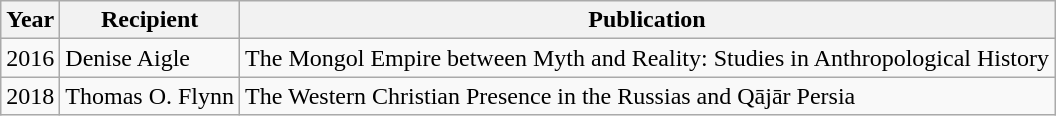<table class="wikitable">
<tr>
<th>Year</th>
<th>Recipient</th>
<th>Publication</th>
</tr>
<tr>
<td>2016</td>
<td>Denise Aigle</td>
<td>The Mongol Empire between Myth and Reality: Studies in Anthropological History</td>
</tr>
<tr>
<td>2018</td>
<td>Thomas O. Flynn</td>
<td>The Western Christian Presence in the Russias and Qājār Persia</td>
</tr>
</table>
